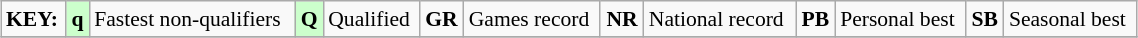<table class="wikitable" style="margin:0.5em auto; font-size:90%;position:relative;" width=60%>
<tr>
<td><strong>KEY:</strong></td>
<td bgcolor=ccffcc align=center><strong>q</strong></td>
<td>Fastest non-qualifiers</td>
<td bgcolor=ccffcc align=center><strong>Q</strong></td>
<td>Qualified</td>
<td align=center><strong>GR</strong></td>
<td>Games record</td>
<td align=center><strong>NR</strong></td>
<td>National record</td>
<td align=center><strong>PB</strong></td>
<td>Personal best</td>
<td align=center><strong>SB</strong></td>
<td>Seasonal best</td>
</tr>
<tr>
</tr>
</table>
